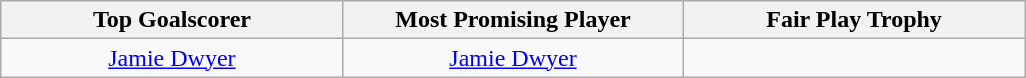<table class=wikitable style="margin:auto; text-align:center">
<tr>
<th style="width: 220px;">Top Goalscorer</th>
<th style="width: 220px;">Most Promising Player</th>
<th style="width: 220px;">Fair Play Trophy</th>
</tr>
<tr>
<td> <a href='#'>Jamie Dwyer</a></td>
<td> <a href='#'>Jamie Dwyer</a></td>
<td></td>
</tr>
</table>
